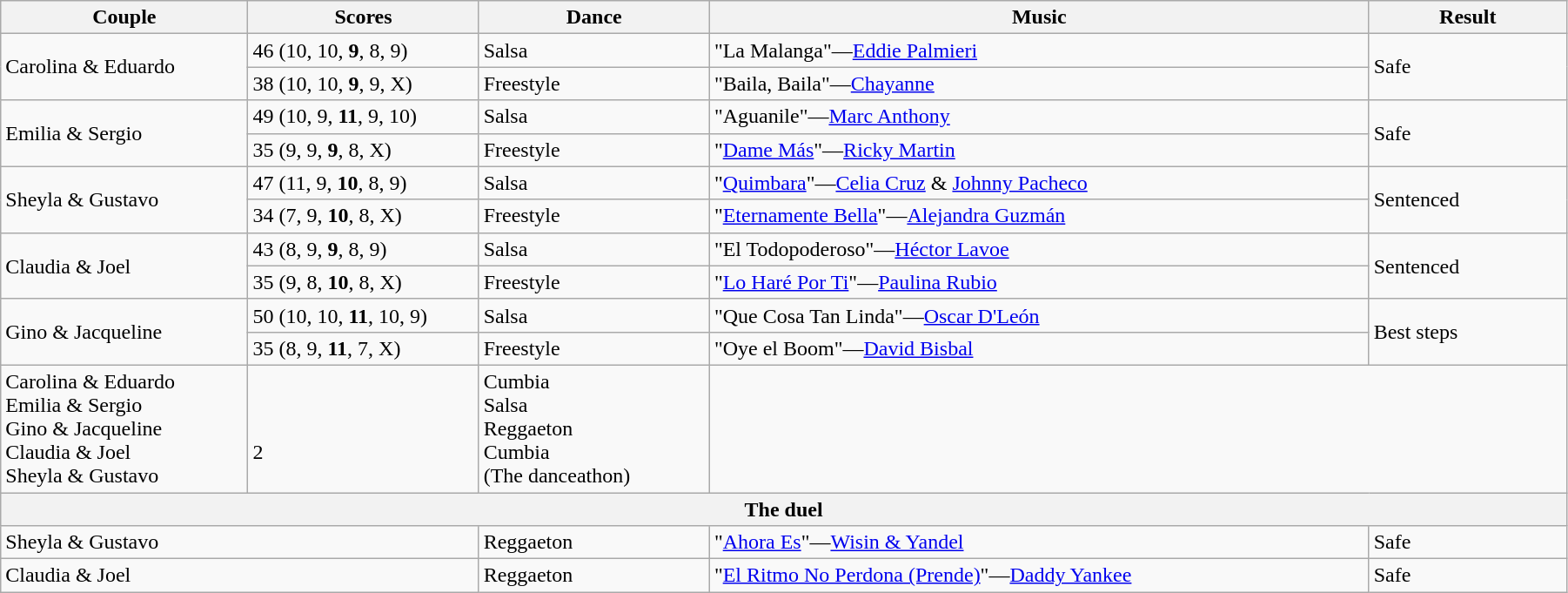<table class="wikitable sortable" style="width:95%; white-space:nowrap">
<tr>
<th style="width:15%;">Couple</th>
<th style="width:14%;">Scores</th>
<th style="width:14%;">Dance</th>
<th style="width:40%;">Music</th>
<th style="width:12%;">Result</th>
</tr>
<tr>
<td rowspan=2>Carolina & Eduardo</td>
<td>46 (10, 10, <strong>9</strong>, 8, 9)</td>
<td>Salsa</td>
<td>"La Malanga"—<a href='#'>Eddie Palmieri</a></td>
<td rowspan=2>Safe</td>
</tr>
<tr>
<td>38 (10, 10, <strong>9</strong>, 9, X)</td>
<td>Freestyle</td>
<td>"Baila, Baila"—<a href='#'>Chayanne</a></td>
</tr>
<tr>
<td rowspan=2>Emilia & Sergio</td>
<td>49 (10, 9, <strong>11</strong>, 9, 10)</td>
<td>Salsa</td>
<td>"Aguanile"—<a href='#'>Marc Anthony</a></td>
<td rowspan=2>Safe</td>
</tr>
<tr>
<td>35 (9, 9, <strong>9</strong>, 8, X)</td>
<td>Freestyle</td>
<td>"<a href='#'>Dame Más</a>"—<a href='#'>Ricky Martin</a></td>
</tr>
<tr>
<td rowspan=2>Sheyla & Gustavo</td>
<td>47 (11, 9, <strong>10</strong>, 8, 9)</td>
<td>Salsa</td>
<td>"<a href='#'>Quimbara</a>"—<a href='#'>Celia Cruz</a> & <a href='#'>Johnny Pacheco</a></td>
<td rowspan=2>Sentenced</td>
</tr>
<tr>
<td>34 (7, 9, <strong>10</strong>, 8, X)</td>
<td>Freestyle</td>
<td>"<a href='#'>Eternamente Bella</a>"—<a href='#'>Alejandra Guzmán</a></td>
</tr>
<tr>
<td rowspan=2>Claudia & Joel</td>
<td>43 (8, 9, <strong>9</strong>, 8, 9)</td>
<td>Salsa</td>
<td>"El Todopoderoso"—<a href='#'>Héctor Lavoe</a></td>
<td rowspan=2>Sentenced</td>
</tr>
<tr>
<td>35 (9, 8, <strong>10</strong>, 8, X)</td>
<td>Freestyle</td>
<td>"<a href='#'>Lo Haré Por Ti</a>"—<a href='#'>Paulina Rubio</a></td>
</tr>
<tr>
<td rowspan=2>Gino & Jacqueline</td>
<td>50 (10, 10, <strong>11</strong>, 10, 9)</td>
<td>Salsa</td>
<td>"Que Cosa Tan Linda"—<a href='#'>Oscar D'León</a></td>
<td rowspan=2>Best steps</td>
</tr>
<tr>
<td>35 (8, 9, <strong>11</strong>, 7, X)</td>
<td>Freestyle</td>
<td>"Oye el Boom"—<a href='#'>David Bisbal</a></td>
</tr>
<tr>
<td>Carolina & Eduardo<br>Emilia & Sergio<br>Gino & Jacqueline<br>Claudia & Joel<br>Sheyla & Gustavo</td>
<td valign="top"><br><br><br>2</td>
<td>Cumbia<br>Salsa<br>Reggaeton<br>Cumbia<br>(The danceathon)</td>
<td colspan=2></td>
</tr>
<tr>
<th colspan=5>The duel</th>
</tr>
<tr>
<td colspan=2>Sheyla & Gustavo</td>
<td>Reggaeton</td>
<td>"<a href='#'>Ahora Es</a>"—<a href='#'>Wisin & Yandel</a></td>
<td>Safe</td>
</tr>
<tr>
<td colspan=2>Claudia & Joel</td>
<td>Reggaeton</td>
<td>"<a href='#'>El Ritmo No Perdona (Prende)</a>"—<a href='#'>Daddy Yankee</a></td>
<td>Safe</td>
</tr>
</table>
